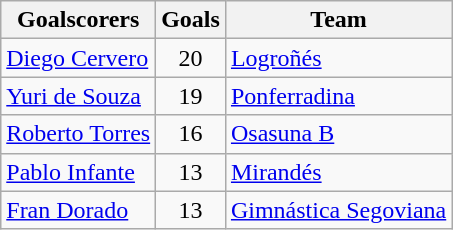<table class="wikitable sortable">
<tr>
<th>Goalscorers</th>
<th>Goals</th>
<th>Team</th>
</tr>
<tr>
<td> <a href='#'>Diego Cervero</a></td>
<td align=center>20</td>
<td><a href='#'>Logroñés</a></td>
</tr>
<tr>
<td> <a href='#'>Yuri de Souza</a></td>
<td align=center>19</td>
<td><a href='#'>Ponferradina</a></td>
</tr>
<tr>
<td> <a href='#'>Roberto Torres</a></td>
<td align=center>16</td>
<td><a href='#'>Osasuna B</a></td>
</tr>
<tr>
<td> <a href='#'>Pablo Infante</a></td>
<td align=center>13</td>
<td><a href='#'>Mirandés</a></td>
</tr>
<tr>
<td> <a href='#'>Fran Dorado</a></td>
<td align=center>13</td>
<td><a href='#'>Gimnástica Segoviana</a></td>
</tr>
</table>
